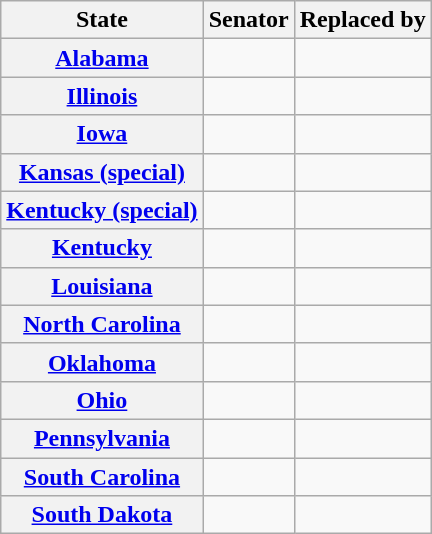<table class="wikitable sortable plainrowheaders">
<tr>
<th scope="col">State</th>
<th scope="col">Senator</th>
<th scope="col">Replaced by</th>
</tr>
<tr>
<th><a href='#'>Alabama</a></th>
<td></td>
<td></td>
</tr>
<tr>
<th><a href='#'>Illinois</a></th>
<td></td>
<td></td>
</tr>
<tr>
<th><a href='#'>Iowa</a></th>
<td></td>
<td></td>
</tr>
<tr>
<th><a href='#'>Kansas (special)</a></th>
<td></td>
<td></td>
</tr>
<tr>
<th><a href='#'>Kentucky (special)</a></th>
<td></td>
<td></td>
</tr>
<tr>
<th><a href='#'>Kentucky</a></th>
<td></td>
<td></td>
</tr>
<tr>
<th><a href='#'>Louisiana</a></th>
<td></td>
<td></td>
</tr>
<tr>
<th><a href='#'>North Carolina</a></th>
<td></td>
<td></td>
</tr>
<tr>
<th><a href='#'>Oklahoma</a></th>
<td></td>
<td></td>
</tr>
<tr>
<th><a href='#'>Ohio</a></th>
<td></td>
<td></td>
</tr>
<tr>
<th><a href='#'>Pennsylvania</a></th>
<td></td>
<td></td>
</tr>
<tr>
<th><a href='#'>South Carolina</a></th>
<td></td>
<td></td>
</tr>
<tr>
<th><a href='#'>South Dakota</a></th>
<td></td>
<td></td>
</tr>
</table>
